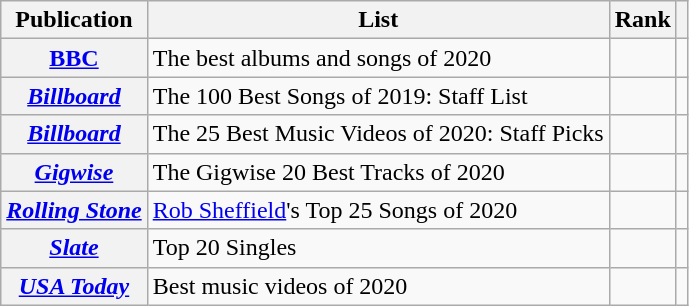<table class="wikitable plainrowheaders">
<tr>
<th scope="col">Publication</th>
<th scope="col">List</th>
<th scope="col">Rank</th>
<th scope="col"></th>
</tr>
<tr>
<th scope="row"><a href='#'>BBC</a></th>
<td>The best albums and songs of 2020</td>
<td></td>
<td style="text-align:center;"></td>
</tr>
<tr>
<th scope="row"><em><a href='#'>Billboard</a></em></th>
<td>The 100 Best Songs of 2019: Staff List</td>
<td></td>
<td style="text-align:center;"></td>
</tr>
<tr>
<th scope="row"><em><a href='#'>Billboard</a></em></th>
<td>The 25 Best Music Videos of 2020: Staff Picks</td>
<td></td>
<td style="text-align:center;"></td>
</tr>
<tr>
<th scope="row"><em><a href='#'>Gigwise</a></em></th>
<td>The Gigwise 20 Best Tracks of 2020</td>
<td></td>
<td style="text-align:center;"></td>
</tr>
<tr>
<th scope="row"><em><a href='#'>Rolling Stone</a></em></th>
<td><a href='#'>Rob Sheffield</a>'s Top 25 Songs of 2020</td>
<td></td>
<td style="text-align:center;"></td>
</tr>
<tr>
<th scope="row"><em><a href='#'>Slate</a></em></th>
<td>Top 20 Singles</td>
<td></td>
<td style="text-align:center;"></td>
</tr>
<tr>
<th scope="row"><em><a href='#'>USA Today</a></em></th>
<td>Best music videos of 2020</td>
<td></td>
<td style="text-align:center;"></td>
</tr>
</table>
